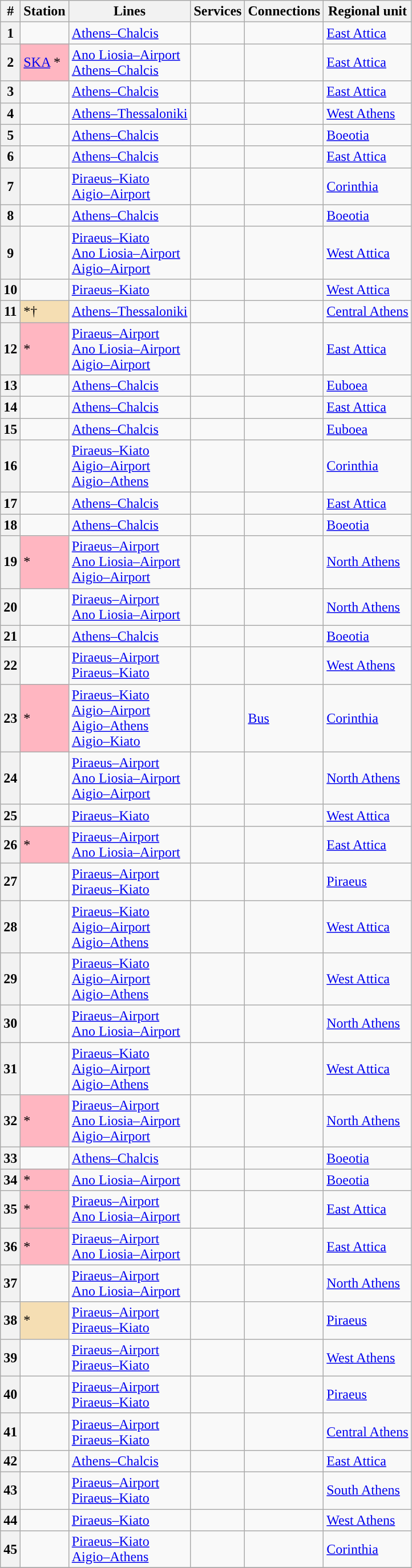<table class="wikitable">
<tr>
<th>#</th>
<th>Station</th>
<th>Lines</th>
<th>Services</th>
<th>Connections</th>
<th>Regional unit</th>
</tr>
<tr>
<th>1</th>
<td style="background-color:"></td>
<td><a href='#'>Athens–Chalcis</a></td>
<td></td>
<td></td>
<td><a href='#'>East Attica</a></td>
</tr>
<tr>
<th>2</th>
<td style="background-color:#FFB6C1"><a href='#'>SKA</a> *</td>
<td><a href='#'>Ano Liosia–Airport</a><br><a href='#'>Athens–Chalcis</a></td>
<td> </td>
<td></td>
<td><a href='#'>East Attica</a></td>
</tr>
<tr>
<th>3</th>
<td style="background-color:"></td>
<td><a href='#'>Athens–Chalcis</a></td>
<td></td>
<td></td>
<td><a href='#'>East Attica</a></td>
</tr>
<tr>
<th>4</th>
<td style="background-color:"></td>
<td><a href='#'>Athens–Thessaloniki</a></td>
<td>  </td>
<td></td>
<td><a href='#'>West Athens</a></td>
</tr>
<tr>
<th>5</th>
<td style="background-color:"></td>
<td><a href='#'>Athens–Chalcis</a></td>
<td></td>
<td></td>
<td><a href='#'>Boeotia</a></td>
</tr>
<tr>
<th>6</th>
<td style="background-color:"></td>
<td><a href='#'>Athens–Chalcis</a></td>
<td></td>
<td></td>
<td><a href='#'>East Attica</a></td>
</tr>
<tr>
<th>7</th>
<td style="background-color:"></td>
<td><a href='#'>Piraeus–Kiato</a><br><a href='#'>Aigio–Airport</a></td>
<td></td>
<td></td>
<td><a href='#'>Corinthia</a></td>
</tr>
<tr>
<th>8</th>
<td style="background-color:"></td>
<td><a href='#'>Athens–Chalcis</a></td>
<td></td>
<td></td>
<td><a href='#'>Boeotia</a></td>
</tr>
<tr>
<th>9</th>
<td style="background-color: "></td>
<td><a href='#'>Piraeus–Kiato</a><br><a href='#'>Ano Liosia–Airport</a><br><a href='#'>Aigio–Airport</a></td>
<td> </td>
<td></td>
<td><a href='#'>West Attica</a></td>
</tr>
<tr>
<th>10</th>
<td style="background-color: "></td>
<td><a href='#'>Piraeus–Kiato</a></td>
<td></td>
<td></td>
<td><a href='#'>West Attica</a></td>
</tr>
<tr>
<th>11</th>
<td style="background-color:#F5DEB3"> *†</td>
<td><a href='#'>Athens–Thessaloniki</a></td>
<td>  </td>
<td></td>
<td><a href='#'>Central Athens</a></td>
</tr>
<tr>
<th>12</th>
<td style="background-color:#FFB6C1"> *</td>
<td><a href='#'>Piraeus–Airport</a><br><a href='#'>Ano Liosia–Airport</a><br><a href='#'>Aigio–Airport</a></td>
<td> </td>
<td></td>
<td><a href='#'>East Attica</a></td>
</tr>
<tr>
<th>13</th>
<td style="background-color: "></td>
<td><a href='#'>Athens–Chalcis</a></td>
<td></td>
<td></td>
<td><a href='#'>Euboea</a></td>
</tr>
<tr>
<th>14</th>
<td style="background-color: "></td>
<td><a href='#'>Athens–Chalcis</a></td>
<td></td>
<td></td>
<td><a href='#'>East Attica</a></td>
</tr>
<tr>
<th>15</th>
<td style="background-color: "></td>
<td><a href='#'>Athens–Chalcis</a></td>
<td></td>
<td></td>
<td><a href='#'>Euboea</a></td>
</tr>
<tr>
<th>16</th>
<td style="background-color: "></td>
<td><a href='#'>Piraeus–Kiato</a><br><a href='#'>Aigio–Airport</a><br><a href='#'>Aigio–Athens</a></td>
<td></td>
<td></td>
<td><a href='#'>Corinthia</a></td>
</tr>
<tr>
<th>17</th>
<td style="background-color: "></td>
<td><a href='#'>Athens–Chalcis</a></td>
<td></td>
<td></td>
<td><a href='#'>East Attica</a></td>
</tr>
<tr>
<th>18</th>
<td style="background-color: "></td>
<td><a href='#'>Athens–Chalcis</a></td>
<td></td>
<td></td>
<td><a href='#'>Boeotia</a></td>
</tr>
<tr>
<th>19</th>
<td style="background-color:#FFB6C1"> *</td>
<td><a href='#'>Piraeus–Airport</a><br><a href='#'>Ano Liosia–Airport</a><br><a href='#'>Aigio–Airport</a></td>
<td> </td>
<td></td>
<td><a href='#'>North Athens</a></td>
</tr>
<tr>
<th>20</th>
<td style="background-color: "></td>
<td><a href='#'>Piraeus–Airport</a><br><a href='#'>Ano Liosia–Airport</a></td>
<td> </td>
<td></td>
<td><a href='#'>North Athens</a></td>
</tr>
<tr>
<th>21</th>
<td style="background-color: "></td>
<td><a href='#'>Athens–Chalcis</a></td>
<td></td>
<td></td>
<td><a href='#'>Boeotia</a></td>
</tr>
<tr>
<th>22</th>
<td style="background-color: "></td>
<td><a href='#'>Piraeus–Airport</a><br><a href='#'>Piraeus–Kiato</a></td>
<td> </td>
<td></td>
<td><a href='#'>West Athens</a></td>
</tr>
<tr>
<th>23</th>
<td style="background-color:#FFB6C1"> *</td>
<td><a href='#'>Piraeus–Kiato</a><br><a href='#'>Aigio–Airport</a><br><a href='#'>Aigio–Athens</a><br><a href='#'>Aigio–Kiato</a></td>
<td></td>
<td><a href='#'>Bus</a></td>
<td><a href='#'>Corinthia</a></td>
</tr>
<tr>
<th>24</th>
<td style="background-color: "></td>
<td><a href='#'>Piraeus–Airport</a><br><a href='#'>Ano Liosia–Airport</a><br><a href='#'>Aigio–Airport</a></td>
<td> </td>
<td></td>
<td><a href='#'>North Athens</a></td>
</tr>
<tr>
<th>25</th>
<td style="background-color: "></td>
<td><a href='#'>Piraeus–Kiato</a></td>
<td></td>
<td></td>
<td><a href='#'>West Attica</a></td>
</tr>
<tr>
<th>26</th>
<td style="background-color:#FFB6C1"> *</td>
<td><a href='#'>Piraeus–Airport</a><br><a href='#'>Ano Liosia–Airport</a></td>
<td> </td>
<td></td>
<td><a href='#'>East Attica</a></td>
</tr>
<tr>
<th>27</th>
<td style="background-color: "></td>
<td><a href='#'>Piraeus–Airport</a><br><a href='#'>Piraeus–Kiato</a></td>
<td> </td>
<td></td>
<td><a href='#'>Piraeus</a></td>
</tr>
<tr>
<th>28</th>
<td style="background-color: "></td>
<td><a href='#'>Piraeus–Kiato</a><br><a href='#'>Aigio–Airport</a><br><a href='#'>Aigio–Athens</a></td>
<td></td>
<td></td>
<td><a href='#'>West Attica</a></td>
</tr>
<tr>
<th>29</th>
<td style="background-color: "></td>
<td><a href='#'>Piraeus–Kiato</a><br><a href='#'>Aigio–Airport</a><br><a href='#'>Aigio–Athens</a></td>
<td></td>
<td></td>
<td><a href='#'>West Attica</a></td>
</tr>
<tr>
<th>30</th>
<td style="background-color: "></td>
<td><a href='#'>Piraeus–Airport</a><br><a href='#'>Ano Liosia–Airport</a></td>
<td> </td>
<td></td>
<td><a href='#'>North Athens</a></td>
</tr>
<tr>
<th>31</th>
<td style="background-color: "></td>
<td><a href='#'>Piraeus–Kiato</a><br><a href='#'>Aigio–Airport</a><br><a href='#'>Aigio–Athens</a></td>
<td></td>
<td></td>
<td><a href='#'>West Attica</a></td>
</tr>
<tr>
<th>32</th>
<td style="background-color:#FFB6C1">  *</td>
<td><a href='#'>Piraeus–Airport</a><br><a href='#'>Ano Liosia–Airport</a><br><a href='#'>Aigio–Airport</a></td>
<td> </td>
<td></td>
<td><a href='#'>North Athens</a></td>
</tr>
<tr>
<th>33</th>
<td style="background-color: "></td>
<td><a href='#'>Athens–Chalcis</a></td>
<td></td>
<td></td>
<td><a href='#'>Boeotia</a></td>
</tr>
<tr>
<th>34</th>
<td style="background-color:#FFB6C1"> *</td>
<td><a href='#'>Ano Liosia–Airport</a></td>
<td></td>
<td></td>
<td><a href='#'>Boeotia</a></td>
</tr>
<tr>
<th>35</th>
<td style="background-color:#FFB6C1"> *</td>
<td><a href='#'>Piraeus–Airport</a><br><a href='#'>Ano Liosia–Airport</a></td>
<td> </td>
<td></td>
<td><a href='#'>East Attica</a></td>
</tr>
<tr>
<th>36</th>
<td style="background-color:#FFB6C1"> *</td>
<td><a href='#'>Piraeus–Airport</a><br><a href='#'>Ano Liosia–Airport</a></td>
<td> </td>
<td></td>
<td><a href='#'>East Attica</a></td>
</tr>
<tr>
<th>37</th>
<td style="background-color: "></td>
<td><a href='#'>Piraeus–Airport</a><br><a href='#'>Ano Liosia–Airport</a></td>
<td> </td>
<td></td>
<td><a href='#'>North Athens</a></td>
</tr>
<tr>
<th>38</th>
<td style="background-color:#F5DEB3"> *</td>
<td><a href='#'>Piraeus–Airport</a><br><a href='#'>Piraeus–Kiato</a></td>
<td> </td>
<td></td>
<td><a href='#'>Piraeus</a></td>
</tr>
<tr>
<th>39</th>
<td style="background-color: "></td>
<td><a href='#'>Piraeus–Airport</a><br><a href='#'>Piraeus–Kiato</a></td>
<td> </td>
<td></td>
<td><a href='#'>West Athens</a></td>
</tr>
<tr>
<th>40</th>
<td style="background-color: "></td>
<td><a href='#'>Piraeus–Airport</a><br><a href='#'>Piraeus–Kiato</a></td>
<td> </td>
<td></td>
<td><a href='#'>Piraeus</a></td>
</tr>
<tr>
<th>41</th>
<td style="background-color: "></td>
<td><a href='#'>Piraeus–Airport</a><br><a href='#'>Piraeus–Kiato</a></td>
<td> </td>
<td></td>
<td><a href='#'>Central Athens</a></td>
</tr>
<tr>
<th>42</th>
<td style="background-color: "></td>
<td><a href='#'>Athens–Chalcis</a></td>
<td></td>
<td></td>
<td><a href='#'>East Attica</a></td>
</tr>
<tr>
<th>43</th>
<td style="background-color: "></td>
<td><a href='#'>Piraeus–Airport</a><br><a href='#'>Piraeus–Kiato</a></td>
<td> </td>
<td></td>
<td><a href='#'>South Athens</a></td>
</tr>
<tr>
<th>44</th>
<td style="background-color: "></td>
<td><a href='#'>Piraeus–Kiato</a></td>
<td></td>
<td></td>
<td><a href='#'>West Athens</a></td>
</tr>
<tr>
<th>45</th>
<td style="background-color: "></td>
<td><a href='#'>Piraeus–Kiato</a><br><a href='#'>Aigio–Athens</a></td>
<td></td>
<td></td>
<td><a href='#'>Corinthia</a></td>
</tr>
<tr>
</tr>
</table>
